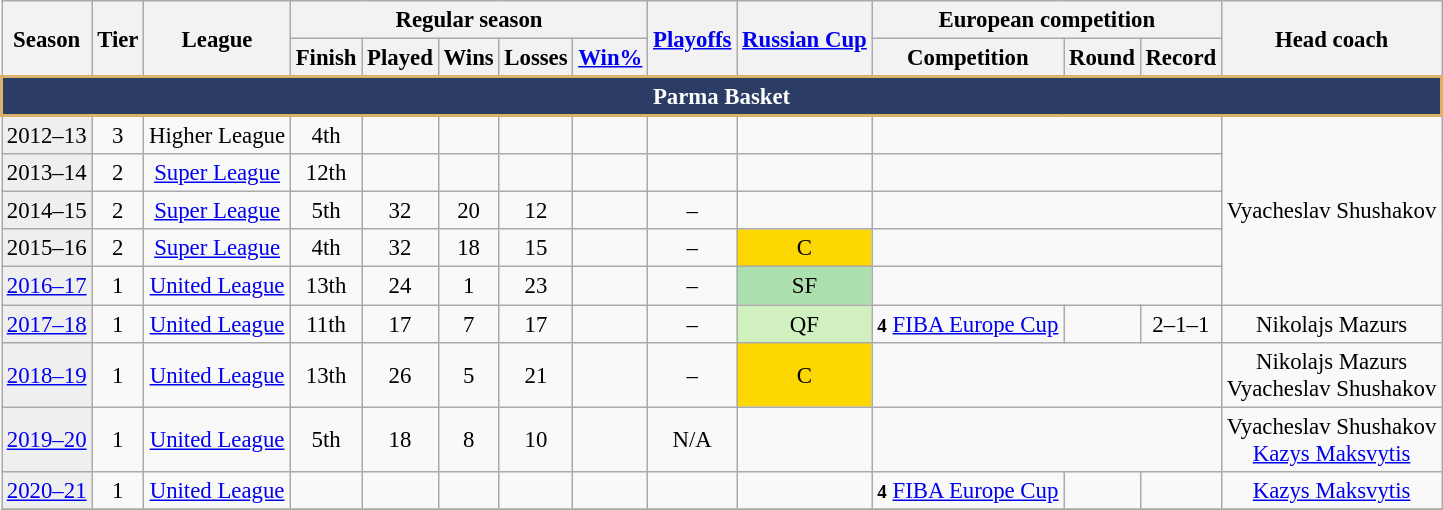<table class="wikitable plainrowheaders" style="text-align:center; font-size:95%" summary="Season (sortable), Team, Conference, Conference finish (sortable), Division, Division finish (sortable), Wins (sortable), Losses (sortable), Win% (sortable), GB (sortable), Playoffs, Awards and Head coach">
<tr>
<th scope="col" rowspan=2>Season</th>
<th scope="col" rowspan=2>Tier</th>
<th scope="col" rowspan=2>League</th>
<th scope="col" colspan=5>Regular season</th>
<th scope="col" rowspan=2><a href='#'>Playoffs</a></th>
<th scope="col" rowspan=2><a href='#'>Russian Cup</a></th>
<th scope="col" colspan=3>European competition</th>
<th scope="col" rowspan=2>Head coach</th>
</tr>
<tr>
<th scope="col">Finish</th>
<th scope="col">Played</th>
<th scope="col">Wins</th>
<th scope="col">Losses</th>
<th scope="col"><a href='#'>Win%</a></th>
<th scope="col">Competition</th>
<th scope="col">Round</th>
<th scope="col">Record</th>
</tr>
<tr class="sortbottom">
<td colspan="14" class="unsortable" align="center" style="border:2px solid #DCB266; background-color:#2B3D65;color:white;"><strong>Parma Basket</strong></td>
</tr>
<tr>
<td style="background:#efefef;">2012–13</td>
<td align="center">3</td>
<td>Higher League</td>
<td align="center">4th</td>
<td></td>
<td></td>
<td></td>
<td></td>
<td></td>
<td></td>
<td colspan=3></td>
<td rowspan=5>Vyacheslav Shushakov</td>
</tr>
<tr>
<td style="background:#efefef;">2013–14</td>
<td align="center">2</td>
<td><a href='#'>Super League</a></td>
<td align="center">12th</td>
<td></td>
<td></td>
<td></td>
<td></td>
<td></td>
<td></td>
<td colspan=3></td>
</tr>
<tr>
<td style="background:#efefef;">2014–15</td>
<td align="center">2</td>
<td><a href='#'>Super League</a></td>
<td align="center">5th</td>
<td>32</td>
<td>20</td>
<td>12</td>
<td></td>
<td>–</td>
<td></td>
<td colspan=3></td>
</tr>
<tr>
<td style="background:#efefef;">2015–16</td>
<td align="center">2</td>
<td><a href='#'>Super League</a></td>
<td align="center">4th</td>
<td>32</td>
<td>18</td>
<td>15</td>
<td></td>
<td>–</td>
<td align=center bgcolor=gold>C</td>
<td colspan=3></td>
</tr>
<tr>
<td style="background:#efefef;"><a href='#'>2016–17</a></td>
<td align="center">1</td>
<td><a href='#'>United League</a></td>
<td align="center">13th</td>
<td>24</td>
<td>1</td>
<td>23</td>
<td></td>
<td>–</td>
<td align=center style="background:#ACE1AF">SF</td>
<td colspan=3></td>
</tr>
<tr>
<td style="background:#efefef;"><a href='#'>2017–18</a></td>
<td align="center">1</td>
<td><a href='#'>United League</a></td>
<td align="center">11th</td>
<td>17</td>
<td>7</td>
<td>17</td>
<td></td>
<td>–</td>
<td align=center style="background:#D0F0C0">QF</td>
<td><small><strong>4</strong></small> <a href='#'>FIBA Europe Cup</a></td>
<td></td>
<td>2–1–1</td>
<td>Nikolajs Mazurs</td>
</tr>
<tr>
<td style="background:#efefef;"><a href='#'>2018–19</a></td>
<td align="center">1</td>
<td><a href='#'>United League</a></td>
<td align="center">13th</td>
<td>26</td>
<td>5</td>
<td>21</td>
<td></td>
<td>–</td>
<td align=center bgcolor=gold>C</td>
<td colspan=3></td>
<td>Nikolajs Mazurs <br> Vyacheslav Shushakov</td>
</tr>
<tr>
<td style="background:#efefef;"><a href='#'>2019–20</a></td>
<td align="center">1</td>
<td><a href='#'>United League</a></td>
<td align="center">5th</td>
<td>18</td>
<td>8</td>
<td>10</td>
<td></td>
<td>N/A</td>
<td></td>
<td colspan=3></td>
<td>Vyacheslav Shushakov<br><a href='#'>Kazys Maksvytis</a></td>
</tr>
<tr>
<td style="background:#efefef;"><a href='#'>2020–21</a></td>
<td align="center">1</td>
<td><a href='#'>United League</a></td>
<td align="center"></td>
<td></td>
<td></td>
<td></td>
<td></td>
<td></td>
<td></td>
<td><small><strong>4</strong></small> <a href='#'>FIBA Europe Cup</a></td>
<td></td>
<td></td>
<td><a href='#'>Kazys Maksvytis</a></td>
</tr>
<tr>
</tr>
</table>
